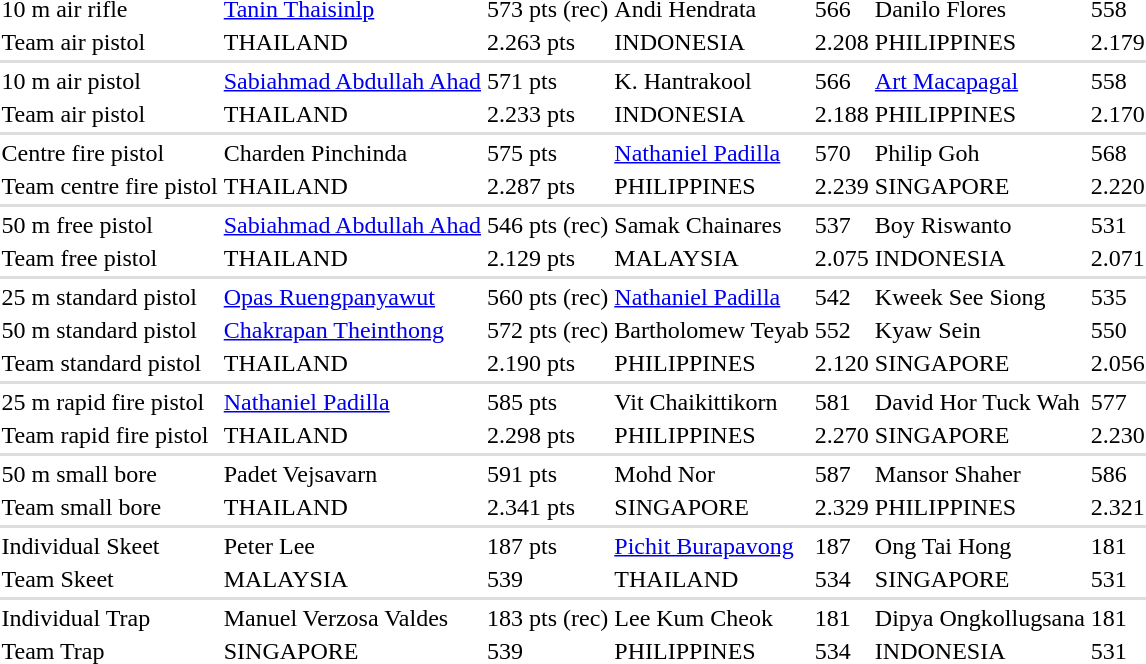<table>
<tr>
<td>10 m air rifle</td>
<td> <a href='#'>Tanin Thaisinlp</a></td>
<td>573 pts (rec)</td>
<td> Andi Hendrata</td>
<td>566</td>
<td> Danilo Flores</td>
<td>558</td>
</tr>
<tr>
<td>Team air pistol</td>
<td> THAILAND</td>
<td>2.263 pts</td>
<td> INDONESIA</td>
<td>2.208</td>
<td> PHILIPPINES</td>
<td>2.179</td>
</tr>
<tr bgcolor=#DDDDDD>
<td colspan=7></td>
</tr>
<tr>
<td>10 m air pistol</td>
<td> <a href='#'>Sabiahmad Abdullah Ahad</a></td>
<td>571 pts</td>
<td> K. Hantrakool</td>
<td>566</td>
<td> <a href='#'>Art Macapagal</a></td>
<td>558</td>
</tr>
<tr>
<td>Team air pistol</td>
<td> THAILAND</td>
<td>2.233 pts</td>
<td> INDONESIA</td>
<td>2.188</td>
<td> PHILIPPINES</td>
<td>2.170</td>
</tr>
<tr bgcolor=#DDDDDD>
<td colspan=7></td>
</tr>
<tr>
<td>Centre fire pistol</td>
<td> Charden Pinchinda</td>
<td>575 pts</td>
<td> <a href='#'>Nathaniel Padilla</a></td>
<td>570</td>
<td> Philip Goh</td>
<td>568</td>
</tr>
<tr>
<td>Team centre fire pistol</td>
<td> THAILAND</td>
<td>2.287 pts</td>
<td> PHILIPPINES</td>
<td>2.239</td>
<td> SINGAPORE</td>
<td>2.220</td>
</tr>
<tr bgcolor=#DDDDDD>
<td colspan=7></td>
</tr>
<tr>
<td>50 m free pistol</td>
<td> <a href='#'>Sabiahmad Abdullah Ahad</a></td>
<td>546 pts (rec)</td>
<td> Samak Chainares</td>
<td>537</td>
<td> Boy Riswanto</td>
<td>531</td>
</tr>
<tr>
<td>Team free pistol</td>
<td> THAILAND</td>
<td>2.129 pts</td>
<td> MALAYSIA</td>
<td>2.075</td>
<td> INDONESIA</td>
<td>2.071</td>
</tr>
<tr bgcolor=#DDDDDD>
<td colspan=7></td>
</tr>
<tr>
<td>25 m standard pistol</td>
<td> <a href='#'>Opas Ruengpanyawut</a></td>
<td>560 pts (rec)</td>
<td> <a href='#'>Nathaniel Padilla</a></td>
<td>542</td>
<td> Kweek See Siong</td>
<td>535</td>
</tr>
<tr>
<td>50 m standard pistol</td>
<td> <a href='#'>Chakrapan Theinthong</a></td>
<td>572 pts (rec)</td>
<td> Bartholomew Teyab</td>
<td>552</td>
<td> Kyaw Sein</td>
<td>550</td>
</tr>
<tr>
<td>Team standard pistol</td>
<td> THAILAND</td>
<td>2.190 pts</td>
<td> PHILIPPINES</td>
<td>2.120</td>
<td> SINGAPORE</td>
<td>2.056</td>
</tr>
<tr bgcolor=#DDDDDD>
<td colspan=7></td>
</tr>
<tr>
<td>25 m rapid fire pistol</td>
<td> <a href='#'>Nathaniel Padilla</a></td>
<td>585 pts</td>
<td> Vit Chaikittikorn</td>
<td>581</td>
<td> David Hor Tuck Wah</td>
<td>577</td>
</tr>
<tr>
<td>Team rapid fire pistol</td>
<td> THAILAND</td>
<td>2.298 pts</td>
<td> PHILIPPINES</td>
<td>2.270</td>
<td> SINGAPORE</td>
<td>2.230</td>
</tr>
<tr bgcolor=#DDDDDD>
<td colspan=7></td>
</tr>
<tr>
<td>50 m small bore</td>
<td> Padet Vejsavarn</td>
<td>591 pts</td>
<td> Mohd Nor</td>
<td>587</td>
<td> Mansor Shaher</td>
<td>586</td>
</tr>
<tr>
<td>Team small bore</td>
<td> THAILAND</td>
<td>2.341 pts</td>
<td> SINGAPORE</td>
<td>2.329</td>
<td> PHILIPPINES</td>
<td>2.321</td>
</tr>
<tr bgcolor=#DDDDDD>
<td colspan=7></td>
</tr>
<tr>
<td>Individual Skeet</td>
<td> Peter Lee</td>
<td>187 pts</td>
<td> <a href='#'>Pichit Burapavong</a></td>
<td>187</td>
<td> Ong Tai Hong</td>
<td>181</td>
</tr>
<tr>
<td>Team Skeet</td>
<td> MALAYSIA</td>
<td>539</td>
<td> THAILAND</td>
<td>534</td>
<td> SINGAPORE</td>
<td>531</td>
</tr>
<tr bgcolor=#DDDDDD>
<td colspan=7></td>
</tr>
<tr>
<td>Individual Trap</td>
<td> Manuel Verzosa Valdes</td>
<td>183 pts (rec)</td>
<td> Lee Kum Cheok</td>
<td>181</td>
<td> Dipya Ongkollugsana</td>
<td>181</td>
</tr>
<tr>
<td>Team Trap</td>
<td> SINGAPORE</td>
<td>539</td>
<td> PHILIPPINES</td>
<td>534</td>
<td> INDONESIA</td>
<td>531</td>
</tr>
</table>
